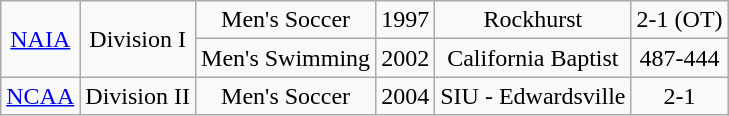<table class="wikitable" style="text-align:center">
<tr align = "center">
<td rowspan="2"><a href='#'>NAIA</a></td>
<td rowspan="2">Division I</td>
<td>Men's Soccer</td>
<td>1997</td>
<td>Rockhurst</td>
<td>2-1 (OT)</td>
</tr>
<tr align="center">
<td>Men's Swimming</td>
<td>2002</td>
<td>California Baptist</td>
<td>487-444</td>
</tr>
<tr align = "center">
<td><a href='#'>NCAA</a></td>
<td>Division II</td>
<td>Men's Soccer</td>
<td>2004</td>
<td>SIU - Edwardsville</td>
<td>2-1</td>
</tr>
</table>
